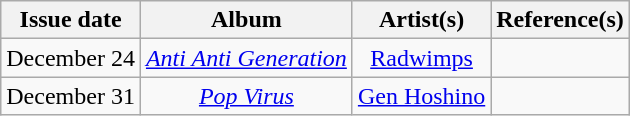<table class="wikitable" style="text-align:center;">
<tr>
<th>Issue date</th>
<th>Album</th>
<th>Artist(s)</th>
<th>Reference(s)</th>
</tr>
<tr>
<td align="left">December 24</td>
<td><em><a href='#'>Anti Anti Generation</a></em></td>
<td><a href='#'>Radwimps</a></td>
<td></td>
</tr>
<tr>
<td align="left">December 31</td>
<td><em><a href='#'>Pop Virus</a></em></td>
<td><a href='#'>Gen Hoshino</a></td>
<td></td>
</tr>
</table>
